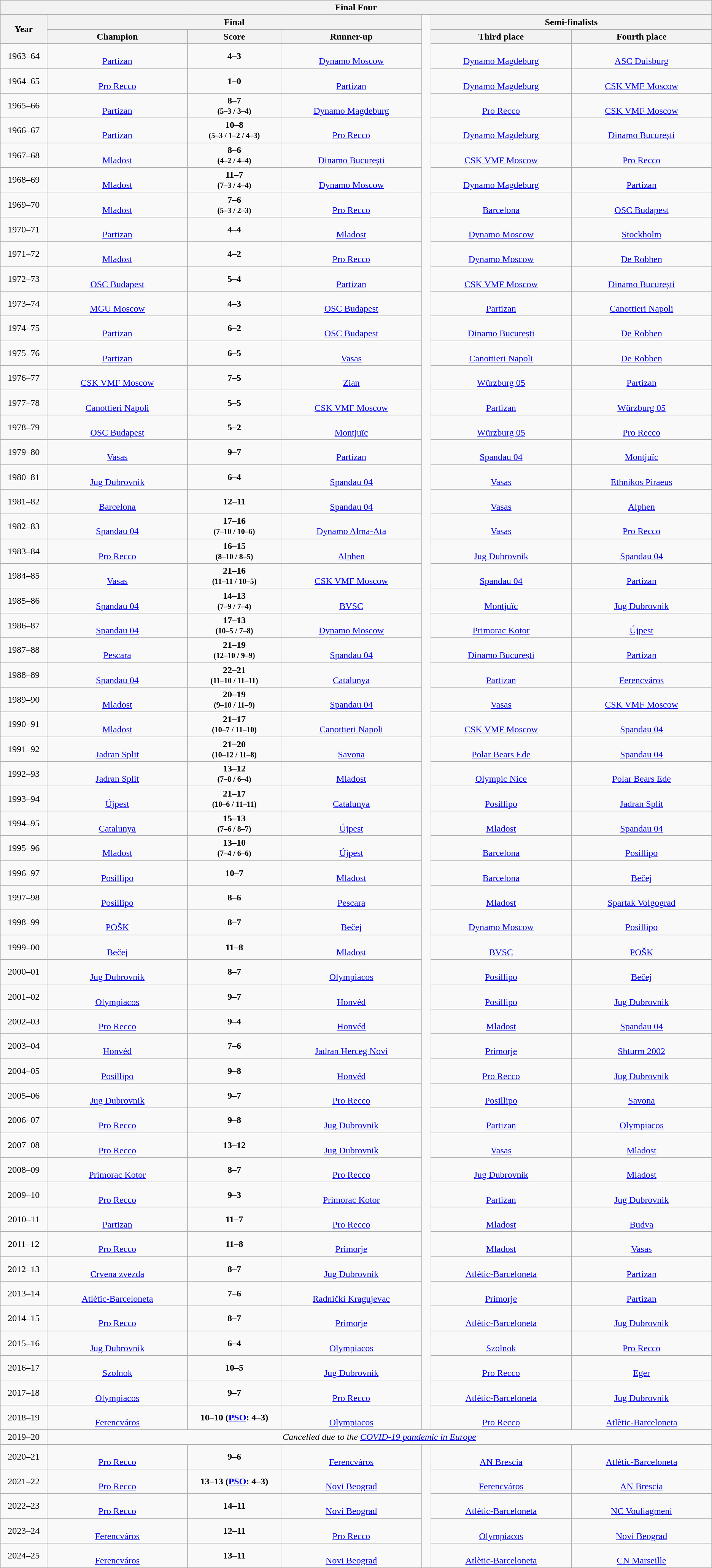<table class="wikitable" style="text-align: center;">
<tr>
<th colspan="7">Final Four</th>
</tr>
<tr>
<th rowspan="2" style="width:5%;">Year</th>
<th colspan=3>Final</th>
<td rowspan="58" style="width:1%;"></td>
<th colspan=2>Semi-finalists</th>
</tr>
<tr>
<th width=15%>Champion</th>
<th width=10%>Score</th>
<th width=15%>Runner-up</th>
<th width=15%>Third place</th>
<th width=15%>Fourth place</th>
</tr>
<tr>
<td>1963–64<br></td>
<td><br> <a href='#'>Partizan</a></td>
<td><strong>4–3</strong></td>
<td><br> <a href='#'>Dynamo Moscow</a></td>
<td><br> <a href='#'>Dynamo Magdeburg</a></td>
<td><br> <a href='#'>ASC Duisburg</a></td>
</tr>
<tr>
<td>1964–65<br></td>
<td><br> <a href='#'>Pro Recco</a></td>
<td><strong>1–0</strong></td>
<td><br> <a href='#'>Partizan</a></td>
<td><br> <a href='#'>Dynamo Magdeburg</a></td>
<td><br> <a href='#'>CSK VMF Moscow</a></td>
</tr>
<tr>
<td>1965–66<br></td>
<td><br> <a href='#'>Partizan</a></td>
<td><strong>8–7 <br> <small>(5–3 / 3–4)</small></strong></td>
<td><br> <a href='#'>Dynamo Magdeburg</a></td>
<td><br> <a href='#'>Pro Recco</a></td>
<td><br> <a href='#'>CSK VMF Moscow</a></td>
</tr>
<tr>
<td>1966–67<br></td>
<td><br> <a href='#'>Partizan</a></td>
<td><strong>10–8 <br> <small>(5–3 / 1–2 / 4–3)</small></strong></td>
<td><br> <a href='#'>Pro Recco</a></td>
<td><br> <a href='#'>Dynamo Magdeburg</a></td>
<td><br> <a href='#'>Dinamo București</a></td>
</tr>
<tr>
<td>1967–68<br></td>
<td><br> <a href='#'>Mladost</a></td>
<td><strong>8–6 <br> <small>(4–2 / 4–4)</small></strong></td>
<td><br> <a href='#'>Dinamo București</a></td>
<td><br> <a href='#'>CSK VMF Moscow</a></td>
<td><br> <a href='#'>Pro Recco</a></td>
</tr>
<tr>
<td>1968–69<br></td>
<td><br> <a href='#'>Mladost</a></td>
<td><strong>11–7 <br> <small>(7–3 / 4–4)</small></strong></td>
<td><br> <a href='#'>Dynamo Moscow</a></td>
<td><br> <a href='#'>Dynamo Magdeburg</a></td>
<td><br> <a href='#'>Partizan</a></td>
</tr>
<tr>
<td>1969–70<br></td>
<td><br> <a href='#'>Mladost</a></td>
<td><strong>7–6 <br> <small>(5–3 / 2–3)</small></strong></td>
<td><br> <a href='#'>Pro Recco</a></td>
<td><br> <a href='#'>Barcelona</a></td>
<td><br> <a href='#'>OSC Budapest</a></td>
</tr>
<tr>
<td>1970–71<br></td>
<td><br> <a href='#'>Partizan</a></td>
<td><strong>4–4</strong></td>
<td><br> <a href='#'>Mladost</a></td>
<td><br> <a href='#'>Dynamo Moscow</a></td>
<td><br> <a href='#'>Stockholm</a></td>
</tr>
<tr>
<td>1971–72<br></td>
<td><br> <a href='#'>Mladost</a></td>
<td><strong>4–2</strong></td>
<td><br> <a href='#'>Pro Recco</a></td>
<td><br> <a href='#'>Dynamo Moscow</a></td>
<td><br> <a href='#'>De Robben</a></td>
</tr>
<tr>
<td>1972–73<br></td>
<td><br> <a href='#'>OSC Budapest</a></td>
<td><strong>5–4</strong></td>
<td><br> <a href='#'>Partizan</a></td>
<td><br> <a href='#'>CSK VMF Moscow</a></td>
<td><br> <a href='#'>Dinamo București</a></td>
</tr>
<tr>
<td>1973–74<br></td>
<td><br> <a href='#'>MGU Moscow</a></td>
<td><strong>4–3</strong></td>
<td><br> <a href='#'>OSC Budapest</a></td>
<td><br> <a href='#'>Partizan</a></td>
<td><br> <a href='#'>Canottieri Napoli</a></td>
</tr>
<tr>
<td>1974–75<br></td>
<td><br> <a href='#'>Partizan</a></td>
<td><strong>6–2</strong></td>
<td><br> <a href='#'>OSC Budapest</a></td>
<td><br> <a href='#'>Dinamo București</a></td>
<td><br> <a href='#'>De Robben</a></td>
</tr>
<tr>
<td>1975–76<br></td>
<td><br> <a href='#'>Partizan</a></td>
<td><strong>6–5</strong></td>
<td><br> <a href='#'>Vasas</a></td>
<td><br> <a href='#'>Canottieri Napoli</a></td>
<td><br> <a href='#'>De Robben</a></td>
</tr>
<tr>
<td>1976–77<br></td>
<td><br> <a href='#'>CSK VMF Moscow</a></td>
<td><strong>7–5</strong></td>
<td><br> <a href='#'>Zian</a></td>
<td><br> <a href='#'>Würzburg 05</a></td>
<td><br> <a href='#'>Partizan</a></td>
</tr>
<tr>
<td>1977–78<br></td>
<td><br> <a href='#'>Canottieri Napoli</a></td>
<td><strong>5–5</strong></td>
<td><br> <a href='#'>CSK VMF Moscow</a></td>
<td><br> <a href='#'>Partizan</a></td>
<td><br> <a href='#'>Würzburg 05</a></td>
</tr>
<tr>
<td>1978–79<br></td>
<td><br> <a href='#'>OSC Budapest</a></td>
<td><strong>5–2</strong></td>
<td><br> <a href='#'>Montjuïc</a></td>
<td><br> <a href='#'>Würzburg 05</a></td>
<td><br> <a href='#'>Pro Recco</a></td>
</tr>
<tr>
<td>1979–80<br></td>
<td><br> <a href='#'>Vasas</a></td>
<td><strong>9–7</strong></td>
<td><br> <a href='#'>Partizan</a></td>
<td><br> <a href='#'>Spandau 04</a></td>
<td><br> <a href='#'>Montjuïc</a></td>
</tr>
<tr>
<td>1980–81<br></td>
<td><br> <a href='#'>Jug Dubrovnik</a></td>
<td><strong>6–4</strong></td>
<td><br> <a href='#'>Spandau 04</a></td>
<td><br> <a href='#'>Vasas</a></td>
<td><br> <a href='#'>Ethnikos Piraeus</a></td>
</tr>
<tr>
<td>1981–82<br></td>
<td><br> <a href='#'>Barcelona</a></td>
<td><strong>12–11</strong></td>
<td><br> <a href='#'>Spandau 04</a></td>
<td><br> <a href='#'>Vasas</a></td>
<td><br> <a href='#'>Alphen</a></td>
</tr>
<tr>
<td>1982–83<br></td>
<td><br> <a href='#'>Spandau 04</a></td>
<td><strong>17–16 <br> <small>(7–10 / 10–6)</small></strong></td>
<td><br> <a href='#'>Dynamo Alma-Ata</a></td>
<td><br> <a href='#'>Vasas</a></td>
<td><br> <a href='#'>Pro Recco</a></td>
</tr>
<tr>
<td>1983–84<br></td>
<td><br> <a href='#'>Pro Recco</a></td>
<td><strong>16–15 <br> <small>(8–10 / 8–5)</small></strong></td>
<td><br> <a href='#'>Alphen</a></td>
<td><br> <a href='#'>Jug Dubrovnik</a></td>
<td><br> <a href='#'>Spandau 04</a></td>
</tr>
<tr>
<td>1984–85<br></td>
<td><br> <a href='#'>Vasas</a></td>
<td><strong>21–16 <br> <small>(11–11 / 10–5)</small></strong></td>
<td><br> <a href='#'>CSK VMF Moscow</a></td>
<td><br> <a href='#'>Spandau 04</a></td>
<td><br> <a href='#'>Partizan</a></td>
</tr>
<tr>
<td>1985–86<br></td>
<td><br> <a href='#'>Spandau 04</a></td>
<td><strong>14–13 <br> <small>(7–9 / 7–4)</small></strong></td>
<td><br> <a href='#'>BVSC</a></td>
<td><br> <a href='#'>Montjuïc</a></td>
<td><br> <a href='#'>Jug Dubrovnik</a></td>
</tr>
<tr>
<td>1986–87<br></td>
<td><br> <a href='#'>Spandau 04</a></td>
<td><strong>17–13 <br> <small>(10–5 / 7–8)</small></strong></td>
<td><br> <a href='#'>Dynamo Moscow</a></td>
<td><br> <a href='#'>Primorac Kotor</a></td>
<td><br> <a href='#'>Újpest</a></td>
</tr>
<tr>
<td>1987–88<br></td>
<td><br> <a href='#'>Pescara</a></td>
<td><strong>21–19 <br> <small>(12–10 / 9–9)</small></strong></td>
<td><br> <a href='#'>Spandau 04</a></td>
<td><br> <a href='#'>Dinamo București</a></td>
<td><br> <a href='#'>Partizan</a></td>
</tr>
<tr>
<td>1988–89<br></td>
<td><br> <a href='#'>Spandau 04</a></td>
<td><strong>22–21 <br> <small>(11–10 / 11–11)</small></strong></td>
<td><br> <a href='#'>Catalunya</a></td>
<td><br> <a href='#'>Partizan</a></td>
<td><br> <a href='#'>Ferencváros</a></td>
</tr>
<tr>
<td>1989–90<br></td>
<td><br> <a href='#'>Mladost</a></td>
<td><strong>20–19 <br> <small>(9–10 / 11–9)</small></strong></td>
<td><br> <a href='#'>Spandau 04</a></td>
<td><br> <a href='#'>Vasas</a></td>
<td><br> <a href='#'>CSK VMF Moscow</a></td>
</tr>
<tr>
<td>1990–91<br></td>
<td><br> <a href='#'>Mladost</a></td>
<td><strong>21–17 <br> <small>(10–7 / 11–10)</small></strong></td>
<td><br> <a href='#'>Canottieri Napoli</a></td>
<td><br> <a href='#'>CSK VMF Moscow</a></td>
<td><br> <a href='#'>Spandau 04</a></td>
</tr>
<tr>
<td>1991–92<br></td>
<td><br> <a href='#'>Jadran Split</a></td>
<td><strong>21–20 <br> <small>(10–12 / 11–8)</small></strong></td>
<td><br> <a href='#'>Savona</a></td>
<td><br> <a href='#'>Polar Bears Ede</a></td>
<td><br> <a href='#'>Spandau 04</a></td>
</tr>
<tr>
<td>1992–93<br></td>
<td><br> <a href='#'>Jadran Split</a></td>
<td><strong>13–12 <br> <small>(7–8 / 6–4)</small></strong></td>
<td><br> <a href='#'>Mladost</a></td>
<td><br> <a href='#'>Olympic Nice</a></td>
<td><br> <a href='#'>Polar Bears Ede</a></td>
</tr>
<tr>
<td>1993–94<br></td>
<td><br> <a href='#'>Újpest</a></td>
<td><strong>21–17 <br> <small>(10–6 / 11–11)</small></strong></td>
<td><br> <a href='#'>Catalunya</a></td>
<td><br> <a href='#'>Posillipo</a></td>
<td><br> <a href='#'>Jadran Split</a></td>
</tr>
<tr>
<td>1994–95<br></td>
<td><br> <a href='#'>Catalunya</a></td>
<td><strong>15–13 <br> <small>(7–6 / 8–7)</small></strong></td>
<td><br> <a href='#'>Újpest</a></td>
<td><br> <a href='#'>Mladost</a></td>
<td><br> <a href='#'>Spandau 04</a></td>
</tr>
<tr>
<td>1995–96<br></td>
<td><br> <a href='#'>Mladost</a></td>
<td><strong>13–10 <br> <small>(7–4 / 6–6)</small></strong></td>
<td><br> <a href='#'>Újpest</a></td>
<td><br> <a href='#'>Barcelona</a></td>
<td><br> <a href='#'>Posillipo</a></td>
</tr>
<tr>
<td>1996–97<br></td>
<td><br> <a href='#'>Posillipo</a></td>
<td><strong>10–7</strong></td>
<td><br> <a href='#'>Mladost</a></td>
<td><br> <a href='#'>Barcelona</a></td>
<td><br> <a href='#'>Bečej</a></td>
</tr>
<tr>
<td>1997–98<br></td>
<td><br> <a href='#'>Posillipo</a></td>
<td><strong>8–6</strong></td>
<td><br> <a href='#'>Pescara</a></td>
<td><br> <a href='#'>Mladost</a></td>
<td><br> <a href='#'>Spartak Volgograd</a></td>
</tr>
<tr>
<td>1998–99<br></td>
<td><br> <a href='#'>POŠK</a></td>
<td><strong>8–7</strong></td>
<td><br> <a href='#'>Bečej</a></td>
<td><br> <a href='#'>Dynamo Moscow</a></td>
<td><br> <a href='#'>Posillipo</a></td>
</tr>
<tr>
<td>1999–00<br></td>
<td><br> <a href='#'>Bečej</a></td>
<td><strong>11–8</strong></td>
<td><br> <a href='#'>Mladost</a></td>
<td><br> <a href='#'>BVSC</a></td>
<td><br> <a href='#'>POŠK</a></td>
</tr>
<tr>
<td>2000–01<br></td>
<td><br> <a href='#'>Jug Dubrovnik</a></td>
<td><strong>8–7</strong></td>
<td><br> <a href='#'>Olympiacos</a></td>
<td><br> <a href='#'>Posillipo</a></td>
<td><br> <a href='#'>Bečej</a></td>
</tr>
<tr>
<td>2001–02<br></td>
<td><br> <a href='#'>Olympiacos</a></td>
<td><strong>9–7</strong></td>
<td><br> <a href='#'>Honvéd</a></td>
<td><br> <a href='#'>Posillipo</a></td>
<td><br> <a href='#'>Jug Dubrovnik</a></td>
</tr>
<tr>
<td>2002–03<br></td>
<td><br> <a href='#'>Pro Recco</a></td>
<td><strong>9–4</strong></td>
<td><br> <a href='#'>Honvéd</a></td>
<td><br> <a href='#'>Mladost</a></td>
<td><br> <a href='#'>Spandau 04</a></td>
</tr>
<tr>
<td>2003–04<br></td>
<td><br> <a href='#'>Honvéd</a></td>
<td><strong>7–6</strong></td>
<td><br> <a href='#'>Jadran Herceg Novi</a></td>
<td><br> <a href='#'>Primorje</a></td>
<td><br> <a href='#'>Shturm 2002</a></td>
</tr>
<tr>
<td>2004–05<br></td>
<td><br> <a href='#'>Posillipo</a></td>
<td><strong>9–8</strong></td>
<td><br> <a href='#'>Honvéd</a></td>
<td><br> <a href='#'>Pro Recco</a></td>
<td><br> <a href='#'>Jug Dubrovnik</a></td>
</tr>
<tr>
<td>2005–06<br></td>
<td><br> <a href='#'>Jug Dubrovnik</a></td>
<td><strong>9–7</strong></td>
<td><br> <a href='#'>Pro Recco</a></td>
<td><br> <a href='#'>Posillipo</a></td>
<td><br> <a href='#'>Savona</a></td>
</tr>
<tr>
<td>2006–07<br></td>
<td><br> <a href='#'>Pro Recco</a></td>
<td><strong>9–8</strong></td>
<td><br> <a href='#'>Jug Dubrovnik</a></td>
<td><br> <a href='#'>Partizan</a></td>
<td><br> <a href='#'>Olympiacos</a></td>
</tr>
<tr>
<td>2007–08<br></td>
<td><br> <a href='#'>Pro Recco</a></td>
<td><strong>13–12</strong></td>
<td><br> <a href='#'>Jug Dubrovnik</a></td>
<td><br> <a href='#'>Vasas</a></td>
<td><br> <a href='#'>Mladost</a></td>
</tr>
<tr>
<td>2008–09<br></td>
<td><br> <a href='#'>Primorac Kotor</a></td>
<td><strong>8–7</strong></td>
<td><br> <a href='#'>Pro Recco</a></td>
<td><br> <a href='#'>Jug Dubrovnik</a></td>
<td><br> <a href='#'>Mladost</a></td>
</tr>
<tr>
<td>2009–10<br></td>
<td><br> <a href='#'>Pro Recco</a></td>
<td><strong>9–3</strong></td>
<td><br> <a href='#'>Primorac Kotor</a></td>
<td><br> <a href='#'>Partizan</a></td>
<td><br> <a href='#'>Jug Dubrovnik</a></td>
</tr>
<tr>
<td>2010–11<br></td>
<td><br> <a href='#'>Partizan</a></td>
<td><strong>11–7</strong></td>
<td><br> <a href='#'>Pro Recco</a></td>
<td><br> <a href='#'>Mladost</a></td>
<td><br> <a href='#'>Budva</a></td>
</tr>
<tr>
<td>2011–12<br></td>
<td><br> <a href='#'>Pro Recco</a></td>
<td><strong>11–8</strong></td>
<td><br> <a href='#'>Primorje</a></td>
<td><br> <a href='#'>Mladost</a></td>
<td><br> <a href='#'>Vasas</a></td>
</tr>
<tr>
<td>2012–13<br></td>
<td><br> <a href='#'>Crvena zvezda</a></td>
<td><strong>8–7</strong></td>
<td><br> <a href='#'>Jug Dubrovnik</a></td>
<td><br> <a href='#'>Atlètic-Barceloneta</a></td>
<td><br> <a href='#'>Partizan</a></td>
</tr>
<tr>
<td>2013–14<br></td>
<td><br> <a href='#'>Atlètic-Barceloneta</a></td>
<td><strong>7–6</strong></td>
<td><br> <a href='#'>Radnički Kragujevac</a></td>
<td><br> <a href='#'>Primorje</a></td>
<td><br> <a href='#'>Partizan</a></td>
</tr>
<tr>
<td>2014–15<br></td>
<td><br> <a href='#'>Pro Recco</a></td>
<td><strong>8–7</strong></td>
<td><br> <a href='#'>Primorje</a></td>
<td><br> <a href='#'>Atlètic-Barceloneta</a></td>
<td><br> <a href='#'>Jug Dubrovnik</a></td>
</tr>
<tr>
<td>2015–16<br></td>
<td><br> <a href='#'>Jug Dubrovnik</a></td>
<td><strong>6–4</strong></td>
<td><br> <a href='#'>Olympiacos</a></td>
<td><br> <a href='#'>Szolnok</a></td>
<td><br> <a href='#'>Pro Recco</a></td>
</tr>
<tr>
<td>2016–17<br></td>
<td><br> <a href='#'>Szolnok</a></td>
<td><strong>10–5</strong></td>
<td><br> <a href='#'>Jug Dubrovnik</a></td>
<td><br> <a href='#'>Pro Recco</a></td>
<td><br> <a href='#'>Eger</a></td>
</tr>
<tr>
<td>2017–18<br></td>
<td><br> <a href='#'>Olympiacos</a></td>
<td><strong>9–7</strong></td>
<td><br> <a href='#'>Pro Recco</a></td>
<td><br> <a href='#'>Atlètic-Barceloneta</a></td>
<td><br> <a href='#'>Jug Dubrovnik</a></td>
</tr>
<tr>
<td>2018–19<br></td>
<td><br> <a href='#'>Ferencváros</a></td>
<td><strong>10–10 (<a href='#'>PSO</a>: 4–3)</strong></td>
<td><br> <a href='#'>Olympiacos</a></td>
<td><br> <a href='#'>Pro Recco</a></td>
<td><br> <a href='#'>Atlètic-Barceloneta</a></td>
</tr>
<tr>
<td>2019–20<br></td>
<td colspan=6 style="text-align:center;"><em>Cancelled due to the <a href='#'>COVID-19 pandemic in Europe</a></em></td>
</tr>
<tr>
<td>2020–21 <br></td>
<td><br> <a href='#'>Pro Recco</a></td>
<td><strong>9–6</strong></td>
<td><br> <a href='#'>Ferencváros</a></td>
<td rowspan="5" style="width:1%;"></td>
<td><br> <a href='#'>AN Brescia</a></td>
<td><br> <a href='#'>Atlètic-Barceloneta</a></td>
</tr>
<tr>
<td>2021–22 <br></td>
<td><br> <a href='#'>Pro Recco</a></td>
<td><strong>13–13 (<a href='#'>PSO</a>: 4–3)</strong></td>
<td><br> <a href='#'>Novi Beograd</a></td>
<td><br> <a href='#'>Ferencváros</a></td>
<td><br> <a href='#'>AN Brescia</a></td>
</tr>
<tr>
<td>2022–23 <br></td>
<td><br> <a href='#'>Pro Recco</a></td>
<td><strong>14–11</strong></td>
<td><br> <a href='#'>Novi Beograd</a></td>
<td><br> <a href='#'>Atlètic-Barceloneta</a></td>
<td><br> <a href='#'>NC Vouliagmeni</a></td>
</tr>
<tr>
<td>2023–24 <br></td>
<td><br> <a href='#'>Ferencváros</a></td>
<td><strong>12–11</strong></td>
<td><br> <a href='#'>Pro Recco</a></td>
<td><br> <a href='#'>Olympiacos</a></td>
<td><br> <a href='#'>Novi Beograd</a></td>
</tr>
<tr>
<td>2024–25 <br></td>
<td><br> <a href='#'>Ferencváros</a></td>
<td><strong>13–11</strong></td>
<td><br> <a href='#'>Novi Beograd</a></td>
<td><br> <a href='#'>Atlètic-Barceloneta</a></td>
<td><br> <a href='#'>CN Marseille</a></td>
</tr>
</table>
